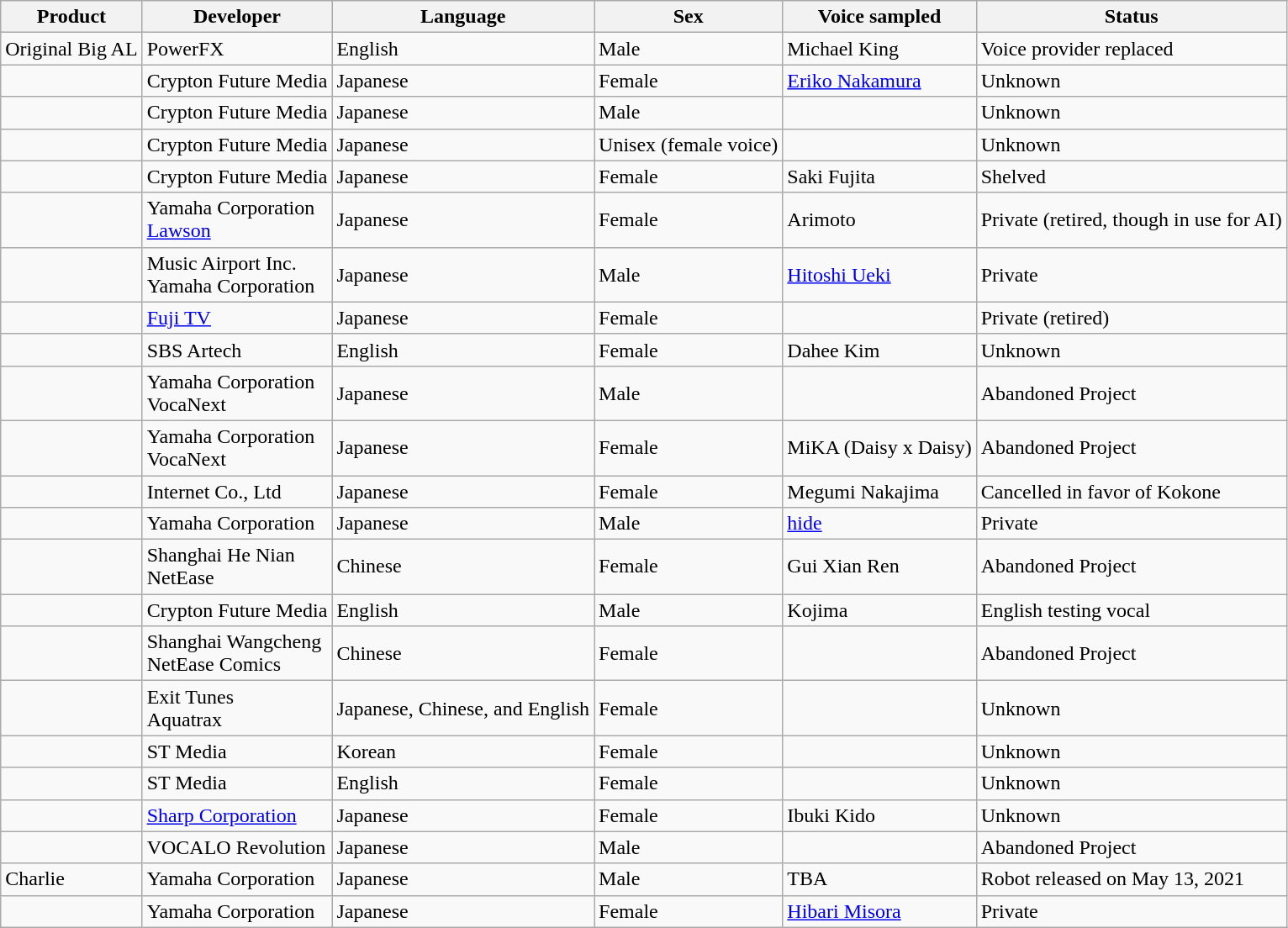<table class="wikitable sortable">
<tr>
<th>Product</th>
<th>Developer</th>
<th>Language</th>
<th>Sex</th>
<th>Voice sampled</th>
<th>Status</th>
</tr>
<tr>
<td>Original Big AL</td>
<td>PowerFX</td>
<td>English</td>
<td>Male</td>
<td>Michael King</td>
<td>Voice provider replaced</td>
</tr>
<tr>
<td></td>
<td>Crypton Future Media</td>
<td>Japanese</td>
<td>Female</td>
<td><a href='#'>Eriko Nakamura</a></td>
<td>Unknown</td>
</tr>
<tr>
<td></td>
<td>Crypton Future Media</td>
<td>Japanese</td>
<td>Male</td>
<td></td>
<td>Unknown</td>
</tr>
<tr>
<td></td>
<td>Crypton Future Media</td>
<td>Japanese</td>
<td>Unisex (female voice)</td>
<td></td>
<td>Unknown</td>
</tr>
<tr>
<td></td>
<td>Crypton Future Media</td>
<td>Japanese</td>
<td>Female</td>
<td>Saki Fujita</td>
<td>Shelved</td>
</tr>
<tr>
<td></td>
<td>Yamaha Corporation<br><a href='#'>Lawson</a></td>
<td>Japanese</td>
<td>Female</td>
<td>Arimoto</td>
<td>Private (retired, though in use for AI)</td>
</tr>
<tr>
<td></td>
<td>Music Airport Inc.<br>Yamaha Corporation</td>
<td>Japanese</td>
<td>Male</td>
<td><a href='#'>Hitoshi Ueki</a></td>
<td>Private</td>
</tr>
<tr>
<td></td>
<td><a href='#'>Fuji TV</a></td>
<td>Japanese</td>
<td>Female</td>
<td></td>
<td>Private (retired)</td>
</tr>
<tr>
<td></td>
<td>SBS Artech</td>
<td>English</td>
<td>Female</td>
<td>Dahee Kim</td>
<td>Unknown</td>
</tr>
<tr>
<td></td>
<td>Yamaha Corporation<br>VocaNext</td>
<td>Japanese</td>
<td>Male</td>
<td></td>
<td>Abandoned Project</td>
</tr>
<tr>
<td></td>
<td>Yamaha Corporation<br>VocaNext</td>
<td>Japanese</td>
<td>Female</td>
<td>MiKA (Daisy x Daisy)</td>
<td>Abandoned Project</td>
</tr>
<tr>
<td></td>
<td>Internet Co., Ltd</td>
<td>Japanese</td>
<td>Female</td>
<td>Megumi Nakajima</td>
<td>Cancelled in favor of Kokone</td>
</tr>
<tr>
<td></td>
<td>Yamaha Corporation</td>
<td>Japanese</td>
<td>Male</td>
<td><a href='#'>hide</a></td>
<td>Private</td>
</tr>
<tr>
<td></td>
<td>Shanghai He Nian<br>NetEase</td>
<td>Chinese</td>
<td>Female</td>
<td>Gui Xian Ren</td>
<td>Abandoned Project</td>
</tr>
<tr>
<td></td>
<td>Crypton Future Media</td>
<td>English</td>
<td>Male</td>
<td>Kojima</td>
<td>English testing vocal</td>
</tr>
<tr>
<td></td>
<td>Shanghai Wangcheng<br>NetEase Comics</td>
<td>Chinese</td>
<td>Female</td>
<td></td>
<td>Abandoned Project</td>
</tr>
<tr>
<td></td>
<td>Exit Tunes<br>Aquatrax</td>
<td>Japanese, Chinese, and English</td>
<td>Female</td>
<td></td>
<td>Unknown</td>
</tr>
<tr>
<td></td>
<td>ST Media</td>
<td>Korean</td>
<td>Female</td>
<td></td>
<td>Unknown</td>
</tr>
<tr>
<td></td>
<td>ST Media</td>
<td>English</td>
<td>Female</td>
<td></td>
<td>Unknown</td>
</tr>
<tr>
<td></td>
<td><a href='#'>Sharp Corporation</a></td>
<td>Japanese</td>
<td>Female</td>
<td>Ibuki Kido</td>
<td>Unknown</td>
</tr>
<tr>
<td></td>
<td>VOCALO Revolution</td>
<td>Japanese</td>
<td>Male</td>
<td></td>
<td>Abandoned Project</td>
</tr>
<tr>
<td>Charlie</td>
<td>Yamaha Corporation</td>
<td>Japanese</td>
<td>Male</td>
<td>TBA</td>
<td>Robot released on May 13, 2021</td>
</tr>
<tr>
<td></td>
<td>Yamaha Corporation</td>
<td>Japanese</td>
<td>Female</td>
<td><a href='#'>Hibari Misora</a></td>
<td>Private</td>
</tr>
</table>
